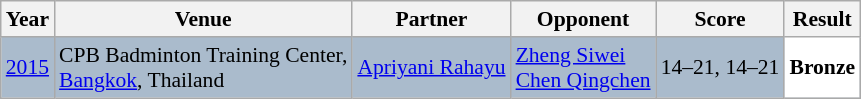<table class="sortable wikitable" style="font-size: 90%;">
<tr>
<th>Year</th>
<th>Venue</th>
<th>Partner</th>
<th>Opponent</th>
<th>Score</th>
<th>Result</th>
</tr>
<tr style="background:#AABBCC">
<td align="center"><a href='#'>2015</a></td>
<td align="left">CPB Badminton Training Center,<br><a href='#'>Bangkok</a>, Thailand</td>
<td align="left"> <a href='#'>Apriyani Rahayu</a></td>
<td align="left"> <a href='#'>Zheng Siwei</a><br> <a href='#'>Chen Qingchen</a></td>
<td align="left">14–21, 14–21</td>
<td style="text-align:left; background:white"> <strong>Bronze</strong></td>
</tr>
</table>
